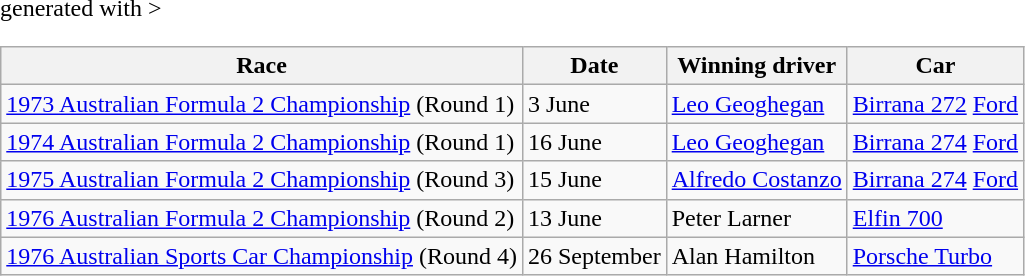<table class="wikitable" <hiddentext>generated with >
<tr>
<th>Race</th>
<th>Date</th>
<th>Winning driver</th>
<th>Car</th>
</tr>
<tr>
<td height="14"><a href='#'>1973 Australian Formula 2 Championship</a> (Round 1)</td>
<td>3 June</td>
<td><a href='#'>Leo Geoghegan</a></td>
<td><a href='#'>Birrana 272</a> <a href='#'>Ford</a></td>
</tr>
<tr>
<td height="14"><a href='#'>1974 Australian Formula 2 Championship</a> (Round 1)</td>
<td>16 June</td>
<td><a href='#'>Leo Geoghegan</a></td>
<td><a href='#'>Birrana 274</a> <a href='#'>Ford</a></td>
</tr>
<tr>
<td height="14"><a href='#'>1975 Australian Formula 2 Championship</a> (Round 3)</td>
<td>15 June</td>
<td><a href='#'>Alfredo Costanzo</a></td>
<td><a href='#'>Birrana 274</a> <a href='#'>Ford</a></td>
</tr>
<tr>
<td height="14"><a href='#'>1976 Australian Formula 2 Championship</a> (Round 2)</td>
<td>13 June</td>
<td>Peter Larner</td>
<td><a href='#'>Elfin 700</a></td>
</tr>
<tr>
<td height="14"><a href='#'>1976 Australian Sports Car Championship</a> (Round 4)</td>
<td>26 September</td>
<td>Alan Hamilton</td>
<td><a href='#'>Porsche Turbo</a></td>
</tr>
</table>
